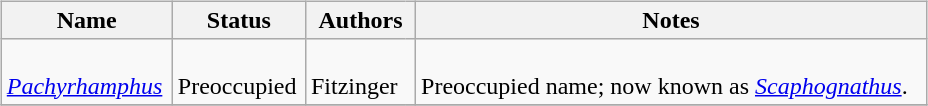<table border="0" style="background:transparent;" style="width: 100%;">
<tr>
<th width="90%"></th>
<th width="5%"></th>
<th width="5%"></th>
</tr>
<tr>
<td style="border:0px" valign="top"><br><table class="wikitable sortable" align="center" width="100%">
<tr>
<th>Name</th>
<th>Status</th>
<th colspan="2">Authors</th>
<th>Notes</th>
</tr>
<tr>
<td><br><em><a href='#'>Pachyrhamphus</a></em></td>
<td><br>Preoccupied</td>
<td style="border-right:0px" valign="top"><br>Fitzinger</td>
<td style="border-left:0px" valign="top"></td>
<td><br>Preoccupied name; now known as <em><a href='#'>Scaphognathus</a></em>.</td>
</tr>
<tr>
</tr>
</table>
</td>
<td style="border:0px" valign="top"></td>
<td style="border:0px" valign="top"><br><table border="0" style= height:"100%" align="right" style="background:transparent;">
<tr style="height:1px">
<td><br></td>
</tr>
<tr style="height:30px">
<td></td>
</tr>
</table>
</td>
</tr>
<tr>
</tr>
</table>
